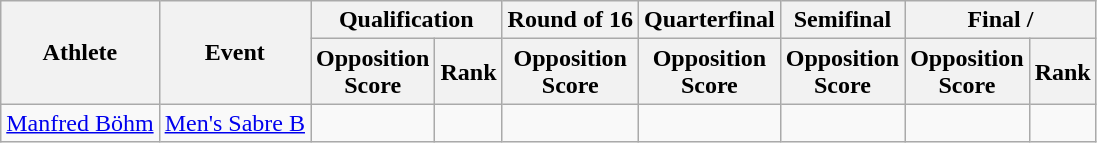<table class=wikitable>
<tr>
<th rowspan="2">Athlete</th>
<th rowspan="2">Event</th>
<th colspan="2">Qualification</th>
<th>Round of 16</th>
<th>Quarterfinal</th>
<th>Semifinal</th>
<th colspan="2">Final / </th>
</tr>
<tr>
<th>Opposition<br>Score</th>
<th>Rank</th>
<th>Opposition<br>Score</th>
<th>Opposition<br>Score</th>
<th>Opposition<br>Score</th>
<th>Opposition<br>Score</th>
<th>Rank</th>
</tr>
<tr>
<td><a href='#'>Manfred Böhm</a></td>
<td><a href='#'>Men's Sabre B</a></td>
<td></td>
<td></td>
<td></td>
<td></td>
<td></td>
<td></td>
<td></td>
</tr>
</table>
